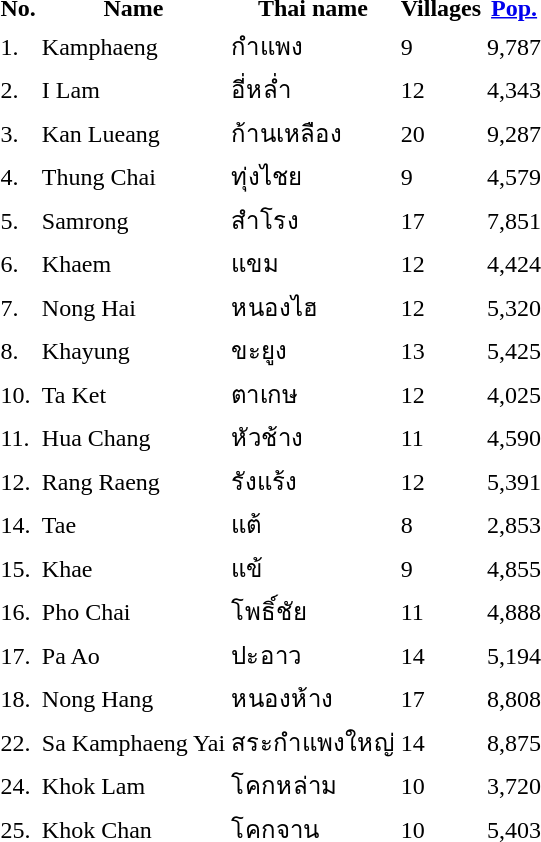<table>
<tr>
<th>No.</th>
<th>Name</th>
<th>Thai name</th>
<th>Villages</th>
<th><a href='#'>Pop.</a></th>
</tr>
<tr>
<td>1.</td>
<td>Kamphaeng</td>
<td>กำแพง</td>
<td>9</td>
<td>9,787</td>
<td></td>
</tr>
<tr>
<td>2.</td>
<td>I Lam</td>
<td>อี่หล่ำ</td>
<td>12</td>
<td>4,343</td>
<td></td>
</tr>
<tr>
<td>3.</td>
<td>Kan Lueang</td>
<td>ก้านเหลือง</td>
<td>20</td>
<td>9,287</td>
<td></td>
</tr>
<tr>
<td>4.</td>
<td>Thung Chai</td>
<td>ทุ่งไชย</td>
<td>9</td>
<td>4,579</td>
<td></td>
</tr>
<tr>
<td>5.</td>
<td>Samrong</td>
<td>สำโรง</td>
<td>17</td>
<td>7,851</td>
<td></td>
</tr>
<tr>
<td>6.</td>
<td>Khaem</td>
<td>แขม</td>
<td>12</td>
<td>4,424</td>
<td></td>
</tr>
<tr>
<td>7.</td>
<td>Nong Hai</td>
<td>หนองไฮ</td>
<td>12</td>
<td>5,320</td>
<td></td>
</tr>
<tr>
<td>8.</td>
<td>Khayung</td>
<td>ขะยูง</td>
<td>13</td>
<td>5,425</td>
<td></td>
</tr>
<tr>
<td>10.</td>
<td>Ta Ket</td>
<td>ตาเกษ</td>
<td>12</td>
<td>4,025</td>
<td></td>
</tr>
<tr>
<td>11.</td>
<td>Hua Chang</td>
<td>หัวช้าง</td>
<td>11</td>
<td>4,590</td>
<td></td>
</tr>
<tr>
<td>12.</td>
<td>Rang Raeng</td>
<td>รังแร้ง</td>
<td>12</td>
<td>5,391</td>
<td></td>
</tr>
<tr>
<td>14.</td>
<td>Tae</td>
<td>แต้</td>
<td>8</td>
<td>2,853</td>
<td></td>
</tr>
<tr>
<td>15.</td>
<td>Khae</td>
<td>แข้</td>
<td>9</td>
<td>4,855</td>
<td></td>
</tr>
<tr>
<td>16.</td>
<td>Pho Chai</td>
<td>โพธิ์ชัย</td>
<td>11</td>
<td>4,888</td>
<td></td>
</tr>
<tr>
<td>17.</td>
<td>Pa Ao</td>
<td>ปะอาว</td>
<td>14</td>
<td>5,194</td>
<td></td>
</tr>
<tr>
<td>18.</td>
<td>Nong Hang</td>
<td>หนองห้าง</td>
<td>17</td>
<td>8,808</td>
<td></td>
</tr>
<tr>
<td>22.</td>
<td>Sa Kamphaeng Yai</td>
<td>สระกำแพงใหญ่</td>
<td>14</td>
<td>8,875</td>
<td></td>
</tr>
<tr>
<td>24.</td>
<td>Khok Lam</td>
<td>โคกหล่าม</td>
<td>10</td>
<td>3,720</td>
<td></td>
</tr>
<tr>
<td>25.</td>
<td>Khok Chan</td>
<td>โคกจาน</td>
<td>10</td>
<td>5,403</td>
<td></td>
</tr>
</table>
